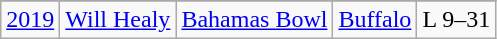<table class="wikitable">
<tr>
</tr>
<tr>
<td><a href='#'>2019</a></td>
<td><a href='#'>Will Healy</a></td>
<td><a href='#'>Bahamas Bowl</a></td>
<td><a href='#'>Buffalo</a></td>
<td>L 9–31</td>
</tr>
</table>
